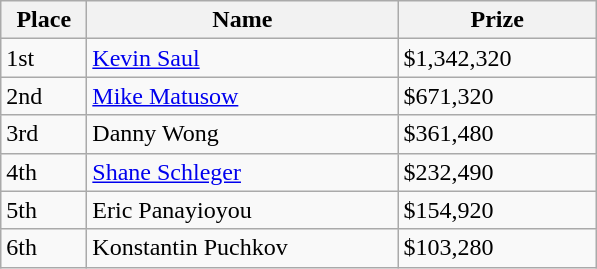<table class="wikitable">
<tr>
<th width="50">Place</th>
<th width="200">Name</th>
<th width="125">Prize</th>
</tr>
<tr>
<td>1st</td>
<td><a href='#'>Kevin Saul</a></td>
<td>$1,342,320</td>
</tr>
<tr>
<td>2nd</td>
<td><a href='#'>Mike Matusow</a></td>
<td>$671,320</td>
</tr>
<tr>
<td>3rd</td>
<td>Danny Wong</td>
<td>$361,480</td>
</tr>
<tr>
<td>4th</td>
<td><a href='#'>Shane Schleger</a></td>
<td>$232,490</td>
</tr>
<tr>
<td>5th</td>
<td>Eric Panayioyou</td>
<td>$154,920</td>
</tr>
<tr>
<td>6th</td>
<td>Konstantin Puchkov</td>
<td>$103,280</td>
</tr>
</table>
